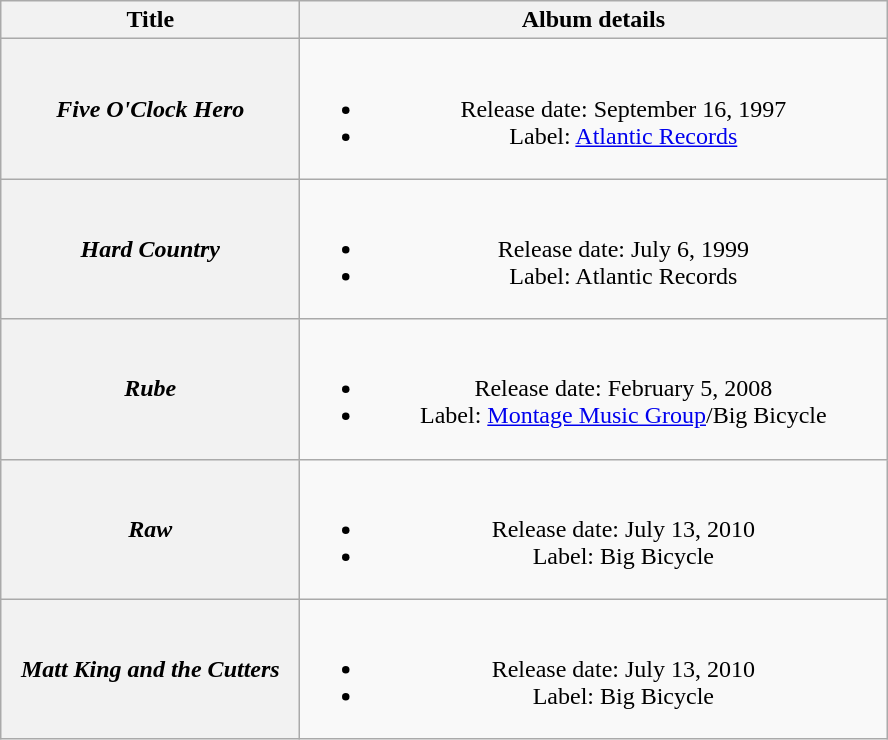<table class="wikitable plainrowheaders" style="text-align:center;">
<tr>
<th style="width:12em;">Title</th>
<th style="width:24em;">Album details</th>
</tr>
<tr>
<th scope="row"><em>Five O'Clock Hero</em></th>
<td><br><ul><li>Release date: September 16, 1997</li><li>Label: <a href='#'>Atlantic Records</a></li></ul></td>
</tr>
<tr>
<th scope="row"><em>Hard Country</em></th>
<td><br><ul><li>Release date: July 6, 1999</li><li>Label: Atlantic Records</li></ul></td>
</tr>
<tr>
<th scope="row"><em>Rube</em></th>
<td><br><ul><li>Release date: February 5, 2008</li><li>Label: <a href='#'>Montage Music Group</a>/Big Bicycle</li></ul></td>
</tr>
<tr>
<th scope="row"><em>Raw</em></th>
<td><br><ul><li>Release date: July 13, 2010</li><li>Label: Big Bicycle</li></ul></td>
</tr>
<tr>
<th scope="row"><em>Matt King and the Cutters</em></th>
<td><br><ul><li>Release date: July 13, 2010</li><li>Label: Big Bicycle</li></ul></td>
</tr>
</table>
